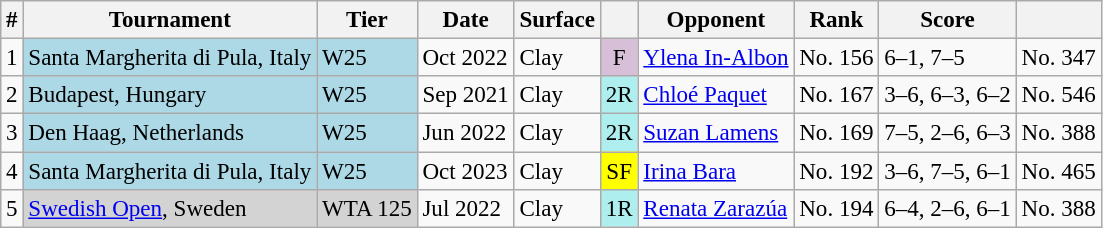<table class="wikitable sortable" style="font-size:96%">
<tr>
<th scope="col">#</th>
<th scope="col">Tournament</th>
<th scope="col">Tier</th>
<th scope="col">Date</th>
<th scope="col">Surface</th>
<th scope="col"></th>
<th scope="col">Opponent</th>
<th scope="col">Rank</th>
<th class="unsortable" scope="col">Score</th>
<th></th>
</tr>
<tr>
<td align="center">1</td>
<td bgcolor="lightblue">Santa Margherita di Pula, Italy</td>
<td bgcolor="lightblue">W25</td>
<td>Oct 2022</td>
<td>Clay</td>
<td bgcolor=thistle align="center">F</td>
<td> <a href='#'>Ylena In-Albon</a></td>
<td>No. 156</td>
<td>6–1, 7–5</td>
<td>No. 347</td>
</tr>
<tr>
<td align="center">2</td>
<td bgcolor="lightblue">Budapest, Hungary</td>
<td bgcolor="lightblue">W25</td>
<td>Sep 2021</td>
<td>Clay</td>
<td bgcolor=afeeee align="center">2R</td>
<td> <a href='#'>Chloé Paquet</a></td>
<td>No. 167</td>
<td>3–6, 6–3, 6–2</td>
<td>No. 546</td>
</tr>
<tr>
<td align="center">3</td>
<td bgcolor="lightblue">Den Haag, Netherlands</td>
<td bgcolor="lightblue">W25</td>
<td>Jun 2022</td>
<td>Clay</td>
<td bgcolor=afeeee align="center">2R</td>
<td> <a href='#'>Suzan Lamens</a></td>
<td>No. 169</td>
<td>7–5, 2–6, 6–3</td>
<td>No. 388</td>
</tr>
<tr>
<td align="center">4</td>
<td bgcolor="lightblue">Santa Margherita di Pula, Italy</td>
<td bgcolor="lightblue">W25</td>
<td>Oct 2023</td>
<td>Clay</td>
<td bgcolor=yellow align="center">SF</td>
<td> <a href='#'>Irina Bara</a></td>
<td>No. 192</td>
<td>3–6, 7–5, 6–1</td>
<td>No. 465</td>
</tr>
<tr>
<td align="center">5</td>
<td bgcolor="lightgrey"><a href='#'>Swedish Open</a>, Sweden</td>
<td bgcolor="lightgrey">WTA 125</td>
<td>Jul 2022</td>
<td>Clay</td>
<td bgcolor=afeeee align="center">1R</td>
<td> <a href='#'>Renata Zarazúa</a></td>
<td>No. 194</td>
<td>6–4, 2–6, 6–1</td>
<td>No. 388</td>
</tr>
</table>
